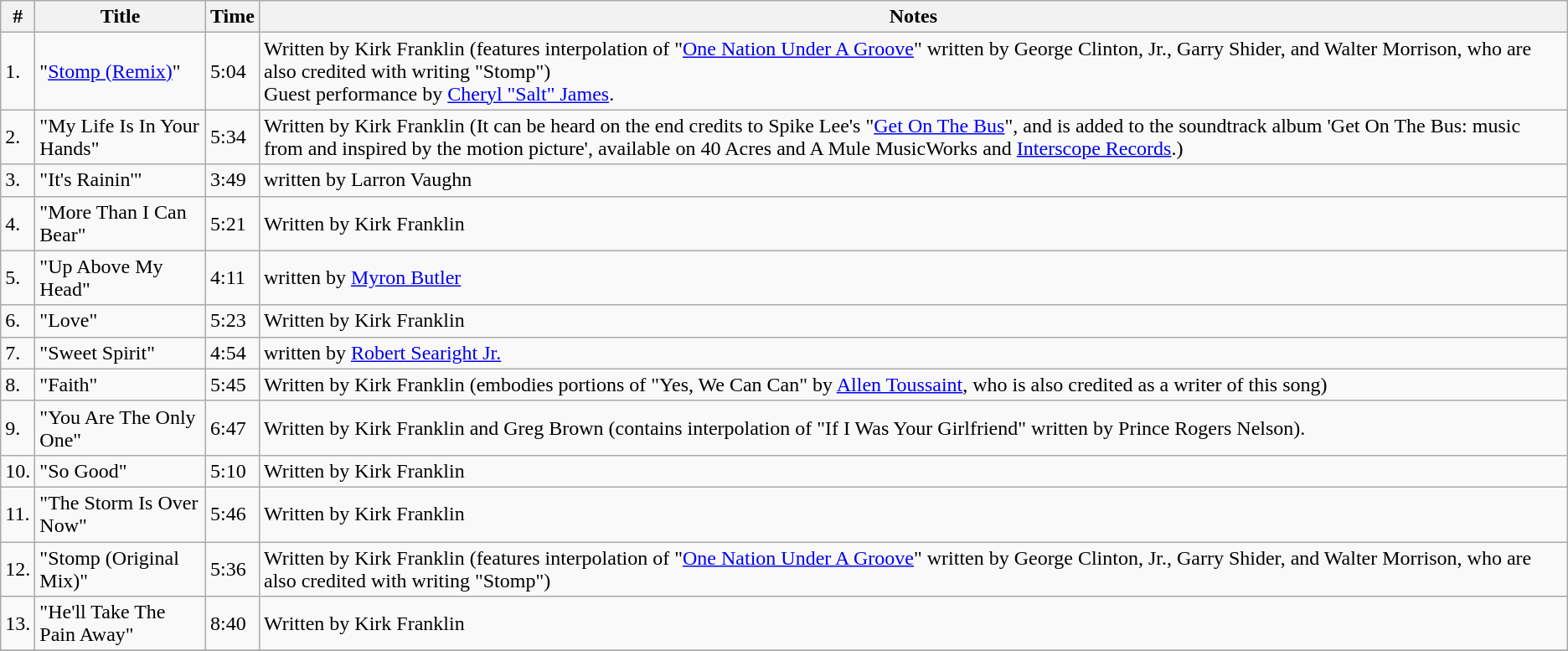<table class="wikitable">
<tr>
<th>#</th>
<th>Title</th>
<th>Time</th>
<th>Notes</th>
</tr>
<tr>
<td>1.</td>
<td>"<a href='#'>Stomp (Remix)</a>"</td>
<td>5:04</td>
<td>Written by Kirk Franklin (features interpolation of "<a href='#'>One Nation Under A Groove</a>" written by George Clinton, Jr., Garry Shider, and Walter Morrison, who are also credited with writing "Stomp")<br>Guest performance by <a href='#'>Cheryl "Salt" James</a>.</td>
</tr>
<tr>
<td>2.</td>
<td>"My Life Is In Your Hands"</td>
<td>5:34</td>
<td>Written by Kirk Franklin (It can be heard on the end credits to Spike Lee's "<a href='#'>Get On The Bus</a>", and is added to the soundtrack album 'Get On The Bus: music from and inspired by the motion picture', available on 40 Acres and A Mule MusicWorks and <a href='#'>Interscope Records</a>.)</td>
</tr>
<tr>
<td>3.</td>
<td>"It's Rainin'"</td>
<td>3:49</td>
<td>written by Larron Vaughn</td>
</tr>
<tr>
<td>4.</td>
<td>"More Than I Can Bear"</td>
<td>5:21</td>
<td>Written by Kirk Franklin</td>
</tr>
<tr>
<td>5.</td>
<td>"Up Above My Head"</td>
<td>4:11</td>
<td>written by <a href='#'>Myron Butler</a></td>
</tr>
<tr>
<td>6.</td>
<td>"Love"</td>
<td>5:23</td>
<td>Written by Kirk Franklin</td>
</tr>
<tr>
<td>7.</td>
<td>"Sweet Spirit"</td>
<td>4:54</td>
<td>written by <a href='#'>Robert Searight Jr.</a></td>
</tr>
<tr>
<td>8.</td>
<td>"Faith"</td>
<td>5:45</td>
<td>Written by Kirk Franklin (embodies portions of "Yes, We Can Can" by <a href='#'>Allen Toussaint</a>, who is also credited as a writer of this song)</td>
</tr>
<tr>
<td>9.</td>
<td>"You Are The Only One"</td>
<td>6:47</td>
<td>Written by Kirk Franklin and Greg Brown (contains interpolation of "If I Was Your Girlfriend" written by Prince Rogers Nelson).</td>
</tr>
<tr>
<td>10.</td>
<td>"So Good"</td>
<td>5:10</td>
<td>Written by Kirk Franklin</td>
</tr>
<tr>
<td>11.</td>
<td>"The Storm Is Over Now"</td>
<td>5:46</td>
<td>Written by Kirk Franklin</td>
</tr>
<tr>
<td>12.</td>
<td>"Stomp (Original Mix)"</td>
<td>5:36</td>
<td>Written by Kirk Franklin (features interpolation of "<a href='#'>One Nation Under A Groove</a>" written by George Clinton, Jr., Garry Shider, and Walter Morrison, who are also credited with writing "Stomp")</td>
</tr>
<tr>
<td>13.</td>
<td>"He'll Take The Pain Away"</td>
<td>8:40</td>
<td>Written by Kirk Franklin</td>
</tr>
<tr>
</tr>
</table>
